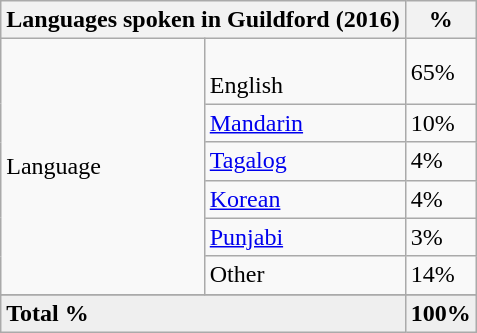<table class="wikitable">
<tr>
<th colspan=2>Languages spoken in Guildford (2016)</th>
<th>%</th>
</tr>
<tr>
<td rowspan=6>Language</td>
<td><br>English</td>
<td>65%</td>
</tr>
<tr>
<td><a href='#'>Mandarin</a></td>
<td>10%</td>
</tr>
<tr>
<td><a href='#'>Tagalog</a></td>
<td>4%</td>
</tr>
<tr>
<td><a href='#'>Korean</a></td>
<td>4%</td>
</tr>
<tr>
<td><a href='#'>Punjabi</a></td>
<td>3%</td>
</tr>
<tr>
<td>Other</td>
<td>14%</td>
</tr>
<tr>
</tr>
<tr style="background:#efefef; font-weight:bold">
<td colspan=2>Total %</td>
<td>100%</td>
</tr>
</table>
